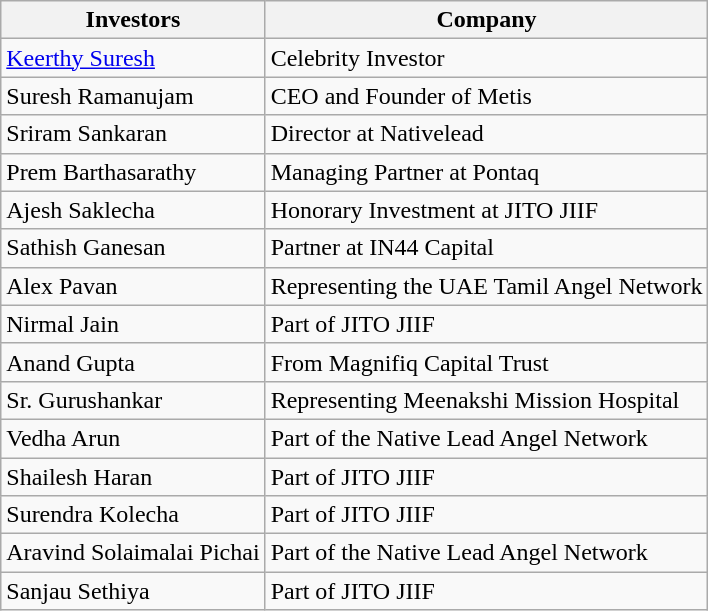<table class="wikitable">
<tr>
<th style="background: ;color:black">Investors</th>
<th style="background: ;color:black">Company</th>
</tr>
<tr>
<td><a href='#'>Keerthy Suresh</a></td>
<td>Celebrity Investor</td>
</tr>
<tr>
<td>Suresh Ramanujam</td>
<td>CEO and Founder of Metis</td>
</tr>
<tr>
<td>Sriram Sankaran</td>
<td>Director at Nativelead</td>
</tr>
<tr>
<td>Prem Barthasarathy</td>
<td>Managing Partner at Pontaq</td>
</tr>
<tr>
<td>Ajesh Saklecha</td>
<td>Honorary Investment at JITO JIIF</td>
</tr>
<tr>
<td>Sathish Ganesan</td>
<td>Partner at IN44 Capital</td>
</tr>
<tr>
<td>Alex Pavan</td>
<td>Representing the UAE Tamil Angel Network</td>
</tr>
<tr>
<td>Nirmal Jain</td>
<td>Part of JITO JIIF</td>
</tr>
<tr>
<td>Anand Gupta</td>
<td>From Magnifiq Capital Trust</td>
</tr>
<tr>
<td>Sr. Gurushankar</td>
<td>Representing Meenakshi Mission Hospital</td>
</tr>
<tr>
<td>Vedha Arun</td>
<td>Part of the Native Lead Angel Network</td>
</tr>
<tr>
<td>Shailesh Haran</td>
<td>Part of JITO JIIF</td>
</tr>
<tr>
<td>Surendra Kolecha</td>
<td>Part of JITO JIIF</td>
</tr>
<tr>
<td>Aravind Solaimalai Pichai</td>
<td>Part of the Native Lead Angel Network</td>
</tr>
<tr>
<td>Sanjau Sethiya</td>
<td>Part of JITO JIIF</td>
</tr>
</table>
